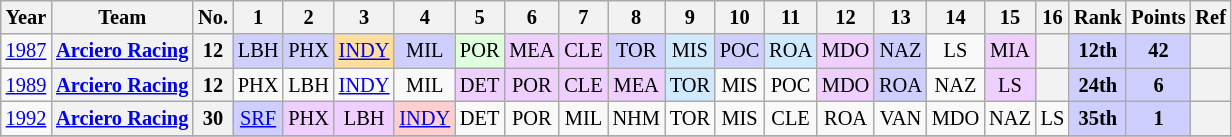<table class="wikitable" style="text-align:center; font-size:85%">
<tr>
<th>Year</th>
<th>Team</th>
<th>No.</th>
<th>1</th>
<th>2</th>
<th>3</th>
<th>4</th>
<th>5</th>
<th>6</th>
<th>7</th>
<th>8</th>
<th>9</th>
<th>10</th>
<th>11</th>
<th>12</th>
<th>13</th>
<th>14</th>
<th>15</th>
<th>16</th>
<th>Rank</th>
<th>Points</th>
<th>Ref</th>
</tr>
<tr>
<td><a href='#'>1987</a></td>
<th nowrap><a href='#'>Arciero Racing</a></th>
<th>12</th>
<td style="background:#CFCFFF;">LBH<br></td>
<td style="background:#CFCFFF;">PHX<br></td>
<td style="background:#FFDF9F;"><a href='#'>INDY</a><br></td>
<td style="background:#CFCFFF;">MIL<br></td>
<td style="background:#DFFFDF;">POR<br></td>
<td style="background:#EFCFFF;">MEA<br></td>
<td style="background:#EFCFFF;">CLE<br></td>
<td style="background:#CFCFFF;">TOR<br></td>
<td style="background:#CFEAFF;">MIS<br></td>
<td style="background:#CFCFFF;">POC<br></td>
<td style="background:#CFEAFF;">ROA<br></td>
<td style="background:#EFCFFF;">MDO<br></td>
<td style="background:#CFCFFF;">NAZ<br></td>
<td>LS<br></td>
<td style="background:#EFCFFF;">MIA<br></td>
<th></th>
<td style="background:#CFCFFF;"><strong>12th</strong></td>
<td style="background:#CFCFFF;"><strong>42</strong></td>
<th></th>
</tr>
<tr>
<td><a href='#'>1989</a></td>
<th nowrap><a href='#'>Arciero Racing</a></th>
<th>12</th>
<td>PHX</td>
<td>LBH</td>
<td><a href='#'>INDY</a></td>
<td>MIL</td>
<td style="background:#EFCFFF;">DET<br></td>
<td style="background:#EFCFFF;">POR<br></td>
<td style="background:#EFCFFF;">CLE<br></td>
<td style="background:#EFCFFF;">MEA<br></td>
<td style="background:#CFEAFF;">TOR<br></td>
<td>MIS</td>
<td>POC</td>
<td style="background:#EFCFFF;">MDO<br></td>
<td style="background:#CFCFFF;">ROA<br></td>
<td>NAZ</td>
<td style="background:#EFCFFF;">LS<br></td>
<th></th>
<td style="background:#CFCFFF;"><strong>24th</strong></td>
<td style="background:#CFCFFF;"><strong>6</strong></td>
<th></th>
</tr>
<tr>
<td><a href='#'>1992</a></td>
<th nowrap><a href='#'>Arciero Racing</a></th>
<th>30</th>
<td style="background:#CFCFFF;"><a href='#'>SRF</a><br></td>
<td style="background:#EFCFFF;">PHX<br></td>
<td style="background:#EFCFFF;">LBH<br></td>
<td style="background:#FFCFCF;"><a href='#'>INDY</a><br></td>
<td>DET</td>
<td>POR</td>
<td>MIL</td>
<td>NHM</td>
<td>TOR</td>
<td>MIS</td>
<td>CLE</td>
<td>ROA</td>
<td>VAN</td>
<td>MDO</td>
<td>NAZ</td>
<td>LS</td>
<td style="background:#CFCFFF;"><strong>35th</strong></td>
<td style="background:#CFCFFF;"><strong>1</strong></td>
<th></th>
</tr>
<tr>
</tr>
</table>
